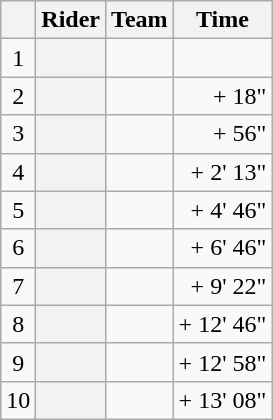<table class="wikitable plainrowheaders">
<tr>
<th></th>
<th>Rider</th>
<th>Team</th>
<th>Time</th>
</tr>
<tr>
<td style="text-align:center;">1</td>
<th scope="row"> </th>
<td></td>
<td style="text-align:right;"><strong></strong></td>
</tr>
<tr>
<td style="text-align:center;">2</td>
<th scope="row"></th>
<td></td>
<td style="text-align:right;">+ 18"</td>
</tr>
<tr>
<td style="text-align:center;">3</td>
<th scope="row"></th>
<td></td>
<td style="text-align:right;">+ 56"</td>
</tr>
<tr>
<td style="text-align:center;">4</td>
<th scope="row"> </th>
<td></td>
<td style="text-align:right;">+ 2' 13"</td>
</tr>
<tr>
<td style="text-align:center;">5</td>
<th scope="row"></th>
<td></td>
<td style="text-align:right;">+ 4' 46"</td>
</tr>
<tr>
<td style="text-align:center;">6</td>
<th scope="row"></th>
<td></td>
<td style="text-align:right;">+ 6' 46"</td>
</tr>
<tr>
<td style="text-align:center;">7</td>
<th scope="row"></th>
<td></td>
<td style="text-align:right;">+ 9' 22"</td>
</tr>
<tr>
<td style="text-align:center;">8</td>
<th scope="row"></th>
<td></td>
<td style="text-align:right;">+ 12' 46"</td>
</tr>
<tr>
<td style="text-align:center;">9</td>
<th scope="row"></th>
<td></td>
<td style="text-align:right;">+ 12' 58"</td>
</tr>
<tr>
<td style="text-align:center;">10</td>
<th scope="row"></th>
<td></td>
<td style="text-align:right;">+ 13' 08"</td>
</tr>
</table>
